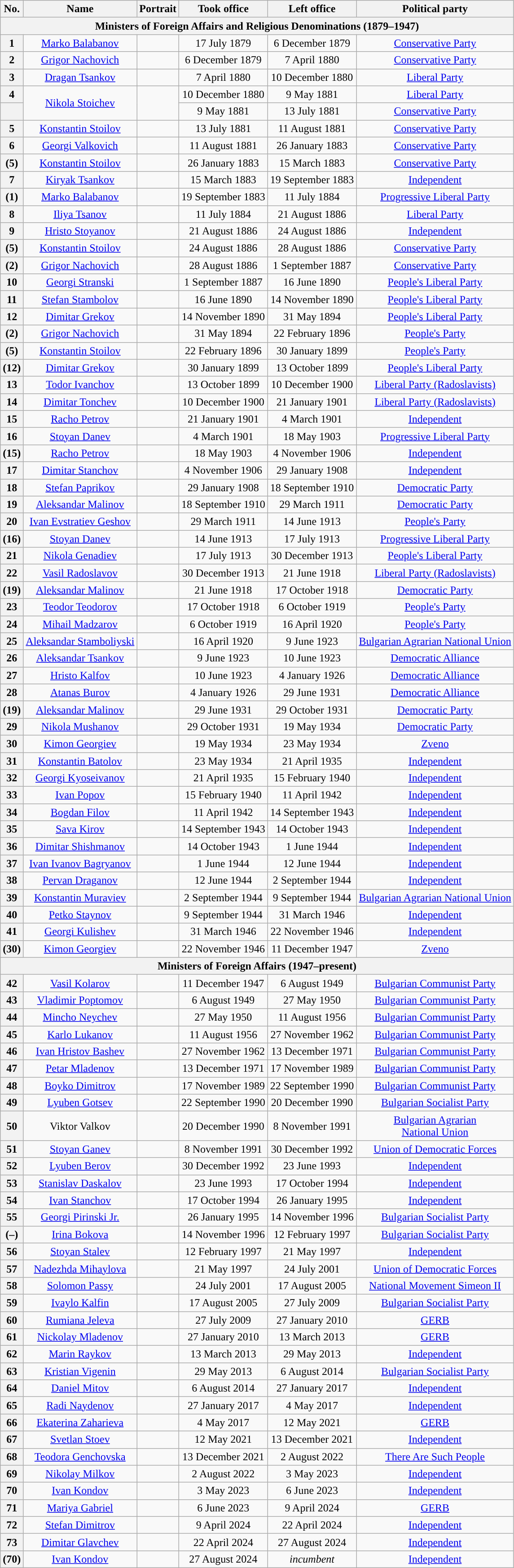<table class="wikitable" style="text-align:center">
<tr>
<th>No.</th>
<th>Name<br></th>
<th>Portrait</th>
<th>Took office</th>
<th>Left office</th>
<th>Political party</th>
</tr>
<tr>
<th colspan="6">Ministers of Foreign Affairs and Religious Denominations (1879–1947)</th>
</tr>
<tr>
<th style="background:">1</th>
<td><a href='#'>Marko Balabanov</a><br></td>
<td></td>
<td>17 July 1879</td>
<td>6 December 1879</td>
<td><a href='#'>Conservative Party</a></td>
</tr>
<tr>
<th style="background:">2</th>
<td><a href='#'>Grigor Nachovich</a><br></td>
<td></td>
<td>6 December 1879</td>
<td>7 April 1880</td>
<td><a href='#'>Conservative Party</a></td>
</tr>
<tr>
<th style="background:">3</th>
<td><a href='#'>Dragan Tsankov</a><br></td>
<td></td>
<td>7 April 1880</td>
<td>10 December 1880</td>
<td><a href='#'>Liberal Party</a></td>
</tr>
<tr>
<th style="background:">4</th>
<td rowspan="2"><a href='#'>Nikola Stoichev</a><br></td>
<td rowspan="2"></td>
<td>10 December 1880</td>
<td>9 May 1881</td>
<td><a href='#'>Liberal Party</a></td>
</tr>
<tr>
<th style="background:"></th>
<td>9 May 1881</td>
<td>13 July 1881</td>
<td><a href='#'>Conservative Party</a></td>
</tr>
<tr>
<th style="background:">5</th>
<td><a href='#'>Konstantin Stoilov</a><br></td>
<td></td>
<td>13 July 1881</td>
<td>11 August 1881</td>
<td><a href='#'>Conservative Party</a></td>
</tr>
<tr>
<th style="background:">6</th>
<td><a href='#'>Georgi Valkovich</a><br></td>
<td></td>
<td>11 August 1881</td>
<td>26 January 1883</td>
<td><a href='#'>Conservative Party</a></td>
</tr>
<tr>
<th style="background:">(5)</th>
<td><a href='#'>Konstantin Stoilov</a><br></td>
<td></td>
<td>26 January 1883</td>
<td>15 March 1883</td>
<td><a href='#'>Conservative Party</a></td>
</tr>
<tr>
<th style="background:">7</th>
<td><a href='#'>Kiryak Tsankov</a><br></td>
<td></td>
<td>15 March 1883</td>
<td>19 September 1883</td>
<td><a href='#'>Independent</a></td>
</tr>
<tr>
<th style="background:">(1)</th>
<td><a href='#'>Marko Balabanov</a><br></td>
<td></td>
<td>19 September 1883</td>
<td>11 July 1884</td>
<td><a href='#'>Progressive Liberal Party</a></td>
</tr>
<tr>
<th style="background:">8</th>
<td><a href='#'>Iliya Tsanov</a><br></td>
<td></td>
<td>11 July 1884</td>
<td>21 August 1886</td>
<td><a href='#'>Liberal Party</a></td>
</tr>
<tr>
<th style="background:">9</th>
<td><a href='#'>Hristo Stoyanov</a><br></td>
<td></td>
<td>21 August 1886</td>
<td>24 August 1886</td>
<td><a href='#'>Independent</a></td>
</tr>
<tr>
<th style="background:">(5)</th>
<td><a href='#'>Konstantin Stoilov</a><br></td>
<td></td>
<td>24 August 1886</td>
<td>28 August 1886</td>
<td><a href='#'>Conservative Party</a></td>
</tr>
<tr>
<th style="background:">(2)</th>
<td><a href='#'>Grigor Nachovich</a><br></td>
<td></td>
<td>28 August 1886</td>
<td>1 September 1887</td>
<td><a href='#'>Conservative Party</a></td>
</tr>
<tr>
<th style="background:">10</th>
<td><a href='#'>Georgi Stranski</a><br></td>
<td></td>
<td>1 September 1887</td>
<td>16 June 1890</td>
<td><a href='#'>People's Liberal Party</a></td>
</tr>
<tr>
<th style="background:">11</th>
<td><a href='#'>Stefan Stambolov</a><br></td>
<td></td>
<td>16 June 1890</td>
<td>14 November 1890</td>
<td><a href='#'>People's Liberal Party</a></td>
</tr>
<tr>
<th style="background:">12</th>
<td><a href='#'>Dimitar Grekov</a><br></td>
<td></td>
<td>14 November 1890</td>
<td>31 May 1894</td>
<td><a href='#'>People's Liberal Party</a></td>
</tr>
<tr>
<th style="background:">(2)</th>
<td><a href='#'>Grigor Nachovich</a><br></td>
<td></td>
<td>31 May 1894</td>
<td>22 February 1896</td>
<td><a href='#'>People's Party</a></td>
</tr>
<tr>
<th style="background:">(5)</th>
<td><a href='#'>Konstantin Stoilov</a><br></td>
<td></td>
<td>22 February 1896</td>
<td>30 January 1899</td>
<td><a href='#'>People's Party</a></td>
</tr>
<tr>
<th style="background:">(12)</th>
<td><a href='#'>Dimitar Grekov</a><br></td>
<td></td>
<td>30 January 1899</td>
<td>13 October 1899</td>
<td><a href='#'>People's Liberal Party</a></td>
</tr>
<tr>
<th style="background:">13</th>
<td><a href='#'>Todor Ivanchov</a><br></td>
<td></td>
<td>13 October 1899</td>
<td>10 December 1900</td>
<td><a href='#'>Liberal Party (Radoslavists)</a></td>
</tr>
<tr>
<th style="background:">14</th>
<td><a href='#'>Dimitar Tonchev</a><br></td>
<td></td>
<td>10 December 1900</td>
<td>21 January 1901</td>
<td><a href='#'>Liberal Party (Radoslavists)</a></td>
</tr>
<tr>
<th style="background:">15</th>
<td><a href='#'>Racho Petrov</a><br></td>
<td></td>
<td>21 January 1901</td>
<td>4 March 1901</td>
<td><a href='#'>Independent</a></td>
</tr>
<tr>
<th style="background:">16</th>
<td><a href='#'>Stoyan Danev</a><br></td>
<td></td>
<td>4 March 1901</td>
<td>18 May 1903</td>
<td><a href='#'>Progressive Liberal Party</a></td>
</tr>
<tr>
<th style="background:">(15)</th>
<td><a href='#'>Racho Petrov</a><br></td>
<td></td>
<td>18 May 1903</td>
<td>4 November 1906</td>
<td><a href='#'>Independent</a></td>
</tr>
<tr>
<th style="background:">17</th>
<td><a href='#'>Dimitar Stanchov</a><br></td>
<td></td>
<td>4 November 1906</td>
<td>29 January 1908</td>
<td><a href='#'>Independent</a></td>
</tr>
<tr>
<th style="background:">18</th>
<td><a href='#'>Stefan Paprikov</a><br></td>
<td></td>
<td>29 January 1908</td>
<td>18 September 1910</td>
<td><a href='#'>Democratic Party</a></td>
</tr>
<tr>
<th style="background:">19</th>
<td><a href='#'>Aleksandar Malinov</a><br></td>
<td></td>
<td>18 September 1910</td>
<td>29 March 1911</td>
<td><a href='#'>Democratic Party</a></td>
</tr>
<tr>
<th style="background:">20</th>
<td><a href='#'>Ivan Evstratiev Geshov</a><br></td>
<td></td>
<td>29 March 1911</td>
<td>14 June 1913</td>
<td><a href='#'>People's Party</a></td>
</tr>
<tr>
<th style="background:">(16)</th>
<td><a href='#'>Stoyan Danev</a><br></td>
<td></td>
<td>14 June 1913</td>
<td>17 July 1913</td>
<td><a href='#'>Progressive Liberal Party</a></td>
</tr>
<tr>
<th style="background:">21</th>
<td><a href='#'>Nikola Genadiev</a><br></td>
<td></td>
<td>17 July 1913</td>
<td>30 December 1913</td>
<td><a href='#'>People's Liberal Party</a></td>
</tr>
<tr>
<th style="background:">22</th>
<td><a href='#'>Vasil Radoslavov</a><br></td>
<td></td>
<td>30 December 1913</td>
<td>21 June 1918</td>
<td><a href='#'>Liberal Party (Radoslavists)</a></td>
</tr>
<tr>
<th style="background:">(19)</th>
<td><a href='#'>Aleksandar Malinov</a><br></td>
<td></td>
<td>21 June 1918</td>
<td>17 October 1918</td>
<td><a href='#'>Democratic Party</a></td>
</tr>
<tr>
<th style="background:">23</th>
<td><a href='#'>Teodor Teodorov</a><br></td>
<td></td>
<td>17 October 1918</td>
<td>6 October 1919</td>
<td><a href='#'>People's Party</a></td>
</tr>
<tr>
<th style="background:">24</th>
<td><a href='#'>Mihail Madzarov</a><br></td>
<td></td>
<td>6 October 1919</td>
<td>16 April 1920</td>
<td><a href='#'>People's Party</a></td>
</tr>
<tr>
<th style="background:">25</th>
<td><a href='#'>Aleksandar Stamboliyski</a><br></td>
<td></td>
<td>16 April 1920</td>
<td>9 June 1923</td>
<td><a href='#'>Bulgarian Agrarian National Union</a></td>
</tr>
<tr>
<th style="background:">26</th>
<td><a href='#'>Aleksandar Tsankov</a><br></td>
<td></td>
<td>9 June 1923</td>
<td>10 June 1923</td>
<td><a href='#'>Democratic Alliance</a></td>
</tr>
<tr>
<th style="background:">27</th>
<td><a href='#'>Hristo Kalfov</a><br></td>
<td></td>
<td>10 June 1923</td>
<td>4 January 1926</td>
<td><a href='#'>Democratic Alliance</a></td>
</tr>
<tr>
<th style="background:">28</th>
<td><a href='#'>Atanas Burov</a><br></td>
<td></td>
<td>4 January 1926</td>
<td>29 June 1931</td>
<td><a href='#'>Democratic Alliance</a></td>
</tr>
<tr>
<th style="background:">(19)</th>
<td><a href='#'>Aleksandar Malinov</a><br></td>
<td></td>
<td>29 June 1931</td>
<td>29 October 1931</td>
<td><a href='#'>Democratic Party</a></td>
</tr>
<tr>
<th style="background:">29</th>
<td><a href='#'>Nikola Mushanov</a><br></td>
<td></td>
<td>29 October 1931</td>
<td>19 May 1934</td>
<td><a href='#'>Democratic Party</a></td>
</tr>
<tr>
<th style="background:">30</th>
<td><a href='#'>Kimon Georgiev</a><br></td>
<td></td>
<td>19 May 1934</td>
<td>23 May 1934</td>
<td><a href='#'>Zveno</a></td>
</tr>
<tr>
<th style="background:">31</th>
<td><a href='#'>Konstantin Batolov</a><br></td>
<td></td>
<td>23 May 1934</td>
<td>21 April 1935</td>
<td><a href='#'>Independent</a></td>
</tr>
<tr>
<th style="background:">32</th>
<td><a href='#'>Georgi Kyoseivanov</a><br></td>
<td></td>
<td>21 April 1935</td>
<td>15 February 1940</td>
<td><a href='#'>Independent</a></td>
</tr>
<tr>
<th style="background:">33</th>
<td><a href='#'>Ivan Popov</a><br></td>
<td></td>
<td>15 February 1940</td>
<td>11 April 1942</td>
<td><a href='#'>Independent</a></td>
</tr>
<tr>
<th style="background:">34</th>
<td><a href='#'>Bogdan Filov</a><br></td>
<td></td>
<td>11 April 1942</td>
<td>14 September 1943</td>
<td><a href='#'>Independent</a></td>
</tr>
<tr>
<th style="background:">35</th>
<td><a href='#'>Sava Kirov</a><br></td>
<td></td>
<td>14 September 1943</td>
<td>14 October 1943</td>
<td><a href='#'>Independent</a></td>
</tr>
<tr>
<th style="background:">36</th>
<td><a href='#'>Dimitar Shishmanov</a><br></td>
<td></td>
<td>14 October 1943</td>
<td>1 June 1944</td>
<td><a href='#'>Independent</a></td>
</tr>
<tr>
<th style="background:">37</th>
<td><a href='#'>Ivan Ivanov Bagryanov</a><br></td>
<td></td>
<td>1 June 1944</td>
<td>12 June 1944</td>
<td><a href='#'>Independent</a></td>
</tr>
<tr>
<th style="background:">38</th>
<td><a href='#'>Pervan Draganov</a><br></td>
<td></td>
<td>12 June 1944</td>
<td>2 September 1944</td>
<td><a href='#'>Independent</a></td>
</tr>
<tr>
<th style="background:">39</th>
<td><a href='#'>Konstantin Muraviev</a><br></td>
<td></td>
<td>2 September 1944</td>
<td>9 September 1944</td>
<td><a href='#'>Bulgarian Agrarian National Union</a></td>
</tr>
<tr>
<th style="background:">40</th>
<td><a href='#'>Petko Staynov</a><br></td>
<td></td>
<td>9 September 1944</td>
<td>31 March 1946</td>
<td><a href='#'>Independent</a></td>
</tr>
<tr>
<th style="background:">41</th>
<td><a href='#'>Georgi Kulishev</a><br></td>
<td></td>
<td>31 March 1946</td>
<td>22 November 1946</td>
<td><a href='#'>Independent</a></td>
</tr>
<tr>
<th style="background:">(30)</th>
<td><a href='#'>Kimon Georgiev</a><br></td>
<td></td>
<td>22 November 1946</td>
<td>11 December 1947</td>
<td><a href='#'>Zveno</a></td>
</tr>
<tr>
<th colspan="6">Ministers of Foreign Affairs (1947–present)</th>
</tr>
<tr>
<th style="background:">42</th>
<td><a href='#'>Vasil Kolarov</a><br></td>
<td></td>
<td>11 December 1947</td>
<td>6 August 1949</td>
<td><a href='#'>Bulgarian Communist Party</a></td>
</tr>
<tr>
<th style="background:">43</th>
<td><a href='#'>Vladimir Poptomov</a><br></td>
<td></td>
<td>6 August 1949</td>
<td>27 May 1950</td>
<td><a href='#'>Bulgarian Communist Party</a></td>
</tr>
<tr>
<th style="background:">44</th>
<td><a href='#'>Mincho Neychev</a><br></td>
<td></td>
<td>27 May 1950</td>
<td>11 August 1956</td>
<td><a href='#'>Bulgarian Communist Party</a></td>
</tr>
<tr>
<th style="background:">45</th>
<td><a href='#'>Karlo Lukanov</a><br></td>
<td></td>
<td>11 August 1956</td>
<td>27 November 1962</td>
<td><a href='#'>Bulgarian Communist Party</a></td>
</tr>
<tr>
<th style="background:">46</th>
<td><a href='#'>Ivan Hristov Bashev</a><br></td>
<td></td>
<td>27 November 1962</td>
<td>13 December 1971</td>
<td><a href='#'>Bulgarian Communist Party</a></td>
</tr>
<tr>
<th style="background:">47</th>
<td><a href='#'>Petar Mladenov</a><br></td>
<td></td>
<td>13 December 1971</td>
<td>17 November 1989</td>
<td><a href='#'>Bulgarian Communist Party</a></td>
</tr>
<tr>
<th style="background:">48</th>
<td><a href='#'>Boyko Dimitrov</a><br></td>
<td></td>
<td>17 November 1989</td>
<td>22 September 1990</td>
<td><a href='#'>Bulgarian Communist Party</a></td>
</tr>
<tr>
<th style="background:">49</th>
<td><a href='#'>Lyuben Gotsev</a><br></td>
<td></td>
<td>22 September 1990</td>
<td>20 December 1990</td>
<td><a href='#'>Bulgarian Socialist Party</a></td>
</tr>
<tr>
<th style="background:">50</th>
<td>Viktor Valkov<br></td>
<td></td>
<td>20 December 1990</td>
<td>8 November 1991</td>
<td><a href='#'>Bulgarian Agrarian <br>National Union</a></td>
</tr>
<tr>
<th style="background:">51</th>
<td><a href='#'>Stoyan Ganev</a><br></td>
<td></td>
<td>8 November 1991</td>
<td>30 December 1992</td>
<td><a href='#'>Union of Democratic Forces</a></td>
</tr>
<tr>
<th style="background:">52</th>
<td><a href='#'>Lyuben Berov</a><br></td>
<td></td>
<td>30 December 1992</td>
<td>23 June 1993</td>
<td><a href='#'>Independent</a></td>
</tr>
<tr>
<th style="background:">53</th>
<td><a href='#'>Stanislav Daskalov</a><br></td>
<td></td>
<td>23 June 1993</td>
<td>17 October 1994</td>
<td><a href='#'>Independent</a></td>
</tr>
<tr>
<th style="background:">54</th>
<td><a href='#'>Ivan Stanchov</a><br></td>
<td></td>
<td>17 October 1994</td>
<td>26 January 1995</td>
<td><a href='#'>Independent</a></td>
</tr>
<tr>
<th style="background:">55</th>
<td><a href='#'>Georgi Pirinski Jr.</a><br></td>
<td></td>
<td>26 January 1995</td>
<td>14 November 1996</td>
<td><a href='#'>Bulgarian Socialist Party</a></td>
</tr>
<tr>
<th style="background:">(–)</th>
<td><a href='#'>Irina Bokova</a><br></td>
<td></td>
<td>14 November 1996</td>
<td>12 February 1997</td>
<td><a href='#'>Bulgarian Socialist Party</a></td>
</tr>
<tr>
<th style="background:">56</th>
<td><a href='#'>Stoyan Stalev</a><br></td>
<td></td>
<td>12 February 1997</td>
<td>21 May 1997</td>
<td><a href='#'>Independent</a></td>
</tr>
<tr>
<th style="background:">57</th>
<td><a href='#'>Nadezhda Mihaylova</a><br></td>
<td></td>
<td>21 May 1997</td>
<td>24 July 2001</td>
<td><a href='#'>Union of Democratic Forces</a></td>
</tr>
<tr>
<th style="background:">58</th>
<td><a href='#'>Solomon Passy</a><br></td>
<td></td>
<td>24 July 2001</td>
<td>17 August 2005</td>
<td><a href='#'>National Movement Simeon II</a></td>
</tr>
<tr>
<th style="background:">59</th>
<td><a href='#'>Ivaylo Kalfin</a><br></td>
<td></td>
<td>17 August 2005</td>
<td>27 July 2009</td>
<td><a href='#'>Bulgarian Socialist Party</a></td>
</tr>
<tr>
<th style="background:">60</th>
<td><a href='#'>Rumiana Jeleva</a><br></td>
<td></td>
<td>27 July 2009</td>
<td>27 January 2010</td>
<td><a href='#'>GERB</a></td>
</tr>
<tr>
<th style="background:">61</th>
<td><a href='#'>Nickolay Mladenov</a><br></td>
<td></td>
<td>27 January 2010</td>
<td>13 March 2013</td>
<td><a href='#'>GERB</a></td>
</tr>
<tr>
<th style="background:">62</th>
<td><a href='#'>Marin Raykov</a><br></td>
<td></td>
<td>13 March 2013</td>
<td>29 May 2013</td>
<td><a href='#'>Independent</a></td>
</tr>
<tr>
<th style="background:">63</th>
<td><a href='#'>Kristian Vigenin</a><br></td>
<td></td>
<td>29 May 2013</td>
<td>6 August 2014</td>
<td><a href='#'>Bulgarian Socialist Party</a></td>
</tr>
<tr>
<th style="background:">64</th>
<td><a href='#'>Daniel Mitov</a><br></td>
<td></td>
<td>6 August 2014</td>
<td>27 January 2017</td>
<td><a href='#'>Independent</a></td>
</tr>
<tr>
<th style="background:">65</th>
<td><a href='#'>Radi Naydenov</a><br></td>
<td></td>
<td>27 January 2017</td>
<td>4 May 2017</td>
<td><a href='#'>Independent</a></td>
</tr>
<tr>
<th style="background:">66</th>
<td><a href='#'>Ekaterina Zaharieva</a><br></td>
<td></td>
<td>4 May 2017</td>
<td>12 May 2021</td>
<td><a href='#'>GERB</a></td>
</tr>
<tr>
<th style="background:">67</th>
<td><a href='#'>Svetlan Stoev</a><br></td>
<td></td>
<td>12 May 2021</td>
<td>13 December 2021</td>
<td><a href='#'>Independent</a></td>
</tr>
<tr>
<th style="background:">68</th>
<td><a href='#'>Teodora Genchovska</a><br></td>
<td></td>
<td>13 December 2021</td>
<td>2 August 2022</td>
<td><a href='#'>There Are Such People</a></td>
</tr>
<tr>
<th style="background:">69</th>
<td><a href='#'>Nikolay Milkov</a><br></td>
<td></td>
<td>2 August 2022</td>
<td>3 May 2023</td>
<td><a href='#'>Independent</a></td>
</tr>
<tr>
<th style="background:">70</th>
<td><a href='#'>Ivan Kondov</a><br></td>
<td></td>
<td>3 May 2023</td>
<td>6 June 2023</td>
<td><a href='#'>Independent</a></td>
</tr>
<tr>
<th style="background:">71</th>
<td><a href='#'>Mariya Gabriel</a><br></td>
<td></td>
<td>6 June 2023</td>
<td>9 April 2024</td>
<td><a href='#'>GERB</a></td>
</tr>
<tr>
<th style="background:">72</th>
<td><a href='#'>Stefan Dimitrov</a><br></td>
<td></td>
<td>9 April 2024</td>
<td>22 April 2024</td>
<td><a href='#'>Independent</a></td>
</tr>
<tr>
<th style="background:">73</th>
<td><a href='#'>Dimitar Glavchev</a><br></td>
<td></td>
<td>22 April 2024</td>
<td>27 August 2024</td>
<td><a href='#'>Independent</a></td>
</tr>
<tr>
<th style="background:">(70)</th>
<td><a href='#'>Ivan Kondov</a><br></td>
<td></td>
<td>27 August 2024</td>
<td><em>incumbent</em></td>
<td><a href='#'>Independent</a></td>
</tr>
</table>
